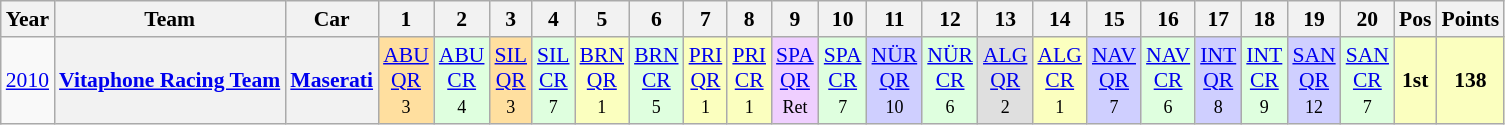<table class="wikitable" border="1" style="text-align:center; font-size:90%;">
<tr>
<th>Year</th>
<th>Team</th>
<th>Car</th>
<th>1</th>
<th>2</th>
<th>3</th>
<th>4</th>
<th>5</th>
<th>6</th>
<th>7</th>
<th>8</th>
<th>9</th>
<th>10</th>
<th>11</th>
<th>12</th>
<th>13</th>
<th>14</th>
<th>15</th>
<th>16</th>
<th>17</th>
<th>18</th>
<th>19</th>
<th>20</th>
<th>Pos</th>
<th>Points</th>
</tr>
<tr>
<td><a href='#'>2010</a></td>
<th><a href='#'>Vitaphone Racing Team</a></th>
<th><a href='#'>Maserati</a></th>
<td style="background:#FFDF9F;"><a href='#'>ABU<br>QR</a><br><small>3<br></small></td>
<td style="background:#DFFFDF;"><a href='#'>ABU<br>CR</a><br><small>4<br></small></td>
<td style="background:#FFDF9F;"><a href='#'>SIL<br>QR</a><br><small>3<br></small></td>
<td style="background:#DFFFDF;"><a href='#'>SIL<br>CR</a><br><small>7<br></small></td>
<td style="background:#FBFFBF;"><a href='#'>BRN<br>QR</a><br><small>1<br></small></td>
<td style="background:#DFFFDF;"><a href='#'>BRN<br>CR</a><br><small>5<br></small></td>
<td style="background:#FBFFBF;"><a href='#'>PRI<br>QR</a><br><small>1<br></small></td>
<td style="background:#FBFFBF;"><a href='#'>PRI<br>CR</a><br><small>1<br></small></td>
<td style="background:#EFCFFF;"><a href='#'>SPA<br>QR</a><br><small>Ret<br></small></td>
<td style="background:#DFFFDF;"><a href='#'>SPA<br>CR</a><br><small>7<br></small></td>
<td style="background:#CFCFFF;"><a href='#'>NÜR<br>QR</a><br><small>10<br></small></td>
<td style="background:#DFFFDF;"><a href='#'>NÜR<br>CR</a><br><small>6<br></small></td>
<td style="background:#DFDFDF;"><a href='#'>ALG<br>QR</a><br><small>2<br></small></td>
<td style="background:#FBFFBF;"><a href='#'>ALG<br>CR</a><br><small>1<br></small></td>
<td style="background:#CFCFFF;"><a href='#'>NAV<br>QR</a><br><small>7<br></small></td>
<td style="background:#DFFFDF;"><a href='#'>NAV<br>CR</a><br><small>6<br></small></td>
<td style="background:#CFCFFF;"><a href='#'>INT<br>QR</a><br><small>8<br></small></td>
<td style="background:#DFFFDF;"><a href='#'>INT<br>CR</a><br><small>9<br></small></td>
<td style="background:#CFCFFF;"><a href='#'>SAN<br>QR</a><br><small>12<br></small></td>
<td style="background:#DFFFDF;"><a href='#'>SAN<br>CR</a><br><small>7<br></small></td>
<td style="background:#FBFFBF;"><strong>1st</strong></td>
<td style="background:#FBFFBF;"><strong>138</strong></td>
</tr>
</table>
